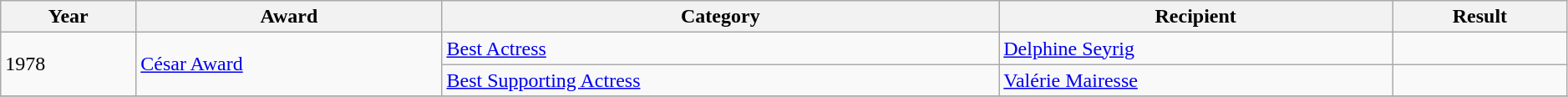<table class="wikitable" style="width:99%;">
<tr>
<th>Year</th>
<th>Award</th>
<th>Category</th>
<th>Recipient</th>
<th>Result</th>
</tr>
<tr>
<td rowspan=2>1978</td>
<td rowspan=2><a href='#'>César Award</a></td>
<td><a href='#'>Best Actress</a></td>
<td><a href='#'>Delphine Seyrig</a></td>
<td></td>
</tr>
<tr>
<td><a href='#'>Best Supporting Actress</a></td>
<td><a href='#'>Valérie Mairesse</a></td>
<td></td>
</tr>
<tr>
</tr>
</table>
